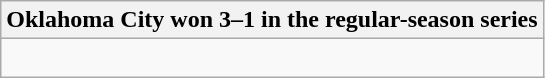<table class="wikitable collapsible collapsed">
<tr>
<th>Oklahoma City won 3–1 in the regular-season series</th>
</tr>
<tr>
<td><br>


</td>
</tr>
</table>
